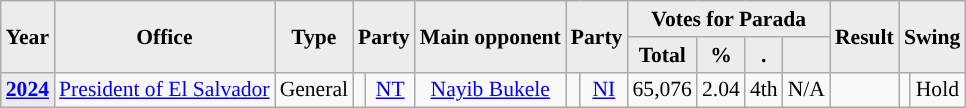<table class="wikitable" style="font-size:90%; text-align:center;">
<tr>
<th style="background-color:#EAECF0;" rowspan="2">Year</th>
<th style="background-color:#EAECF0;" rowspan="2">Office</th>
<th style="background-color:#EAECF0;" rowspan="2">Type</th>
<th style="background-color:#EAECF0;" colspan="2" rowspan="2">Party</th>
<th style="background-color:#EAECF0;" rowspan="2">Main opponent</th>
<th style="background-color:#EAECF0;" colspan="2" rowspan="2">Party</th>
<th style="background-color:#EAECF0;" colspan="4">Votes for Parada</th>
<th style="background-color:#EAECF0;" rowspan="2">Result</th>
<th style="background-color:#EAECF0;" colspan="2" rowspan="2">Swing</th>
</tr>
<tr>
<th style="background-color:#EAECF0;">Total</th>
<th style="background-color:#EAECF0;">%</th>
<th style="background-color:#EAECF0;">.</th>
<th style="background-color:#EAECF0;"></th>
</tr>
<tr>
<th style="background-color:#EAECF0;"><a href='#'>2024</a></th>
<td><a href='#'>President of El Salvador</a></td>
<td>General</td>
<td style="background-color:"></td>
<td><a href='#'>NT</a></td>
<td><a href='#'>Nayib Bukele</a></td>
<td style="background-color:"></td>
<td><a href='#'>NI</a></td>
<td>65,076</td>
<td>2.04</td>
<td>4th</td>
<td>N/A</td>
<td></td>
<td style="background-color:"></td>
<td>Hold</td>
</tr>
</table>
